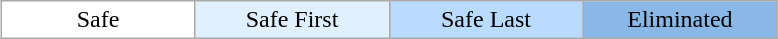<table class="wikitable" style="margin:1em auto; text-align:center;">
<tr>
<td bgcolor="FFFFFF" width="15%">Safe</td>
<td bgcolor="E0F0FF" width="15%">Safe First</td>
<td bgcolor="B8DBFF" width="15%">Safe Last</td>
<td bgcolor="8AB8E6" width="15%">Eliminated</td>
</tr>
</table>
